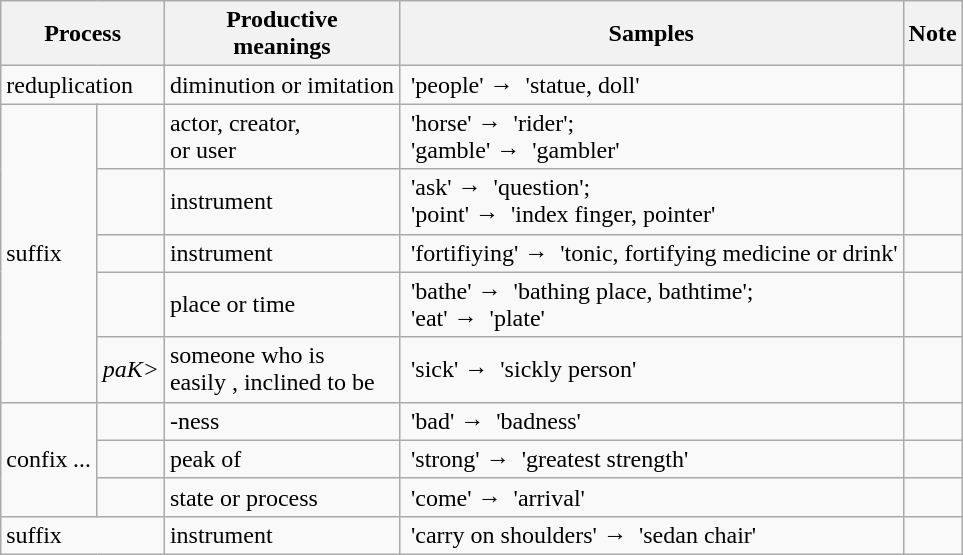<table class="wikitable" style="text-align: left">
<tr>
<th colspan=2>Process</th>
<th>Productive<br>meanings</th>
<th>Samples</th>
<th>Note</th>
</tr>
<tr>
<td colspan=2>reduplication</td>
<td>diminution or imitation</td>
<td> 'people' → <em></em> 'statue, doll'</td>
<td style="text-align: center"></td>
</tr>
<tr>
<td rowspan=5>suffix </td>
<td></td>
<td>actor, creator,<br>or user</td>
<td><em></em> 'horse' → <em></em> 'rider';<br><em></em> 'gamble' → <em></em> 'gambler'</td>
<td style="text-align: center"></td>
</tr>
<tr>
<td></td>
<td>instrument</td>
<td><em></em> 'ask' → <em></em> 'question';<br><em></em> 'point' → <em></em> 'index finger, pointer'</td>
<td style="text-align: center"></td>
</tr>
<tr>
<td></td>
<td>instrument</td>
<td><em></em> 'fortifiying' → <em></em> 'tonic, fortifying medicine or drink'</td>
<td style="text-align: center"></td>
</tr>
<tr>
<td></td>
<td>place or time</td>
<td><em></em> 'bathe' → <em></em> 'bathing place, bathtime';<br><em></em> 'eat' → <em></em> 'plate'</td>
<td style="text-align: center"></td>
</tr>
<tr>
<td><em>paK></em><em></em></td>
<td>someone who is<br>easily , inclined 
to be </td>
<td><em></em> 'sick' → <em></em> 'sickly person'</td>
<td style="text-align: center"></td>
</tr>
<tr>
<td rowspan = 3>confix <em>...</em></td>
<td><em></em><em></em></td>
<td>-ness</td>
<td><em></em> 'bad' → <em></em> 'badness'</td>
<td style="text-align: center"></td>
</tr>
<tr>
<td><em></em><em></em></td>
<td>peak of </td>
<td><em></em> 'strong' → <em></em> 'greatest strength'</td>
<td style="text-align: center"></td>
</tr>
<tr>
<td><em></em></td>
<td>state or process</td>
<td><em></em> 'come' → <em></em> 'arrival'</td>
<td style="text-align: center"></td>
</tr>
<tr>
<td colspan=2>suffix </td>
<td>instrument</td>
<td><em></em> 'carry on shoulders' → <em></em> 'sedan chair'</td>
<td style="text-align: center"></td>
</tr>
</table>
